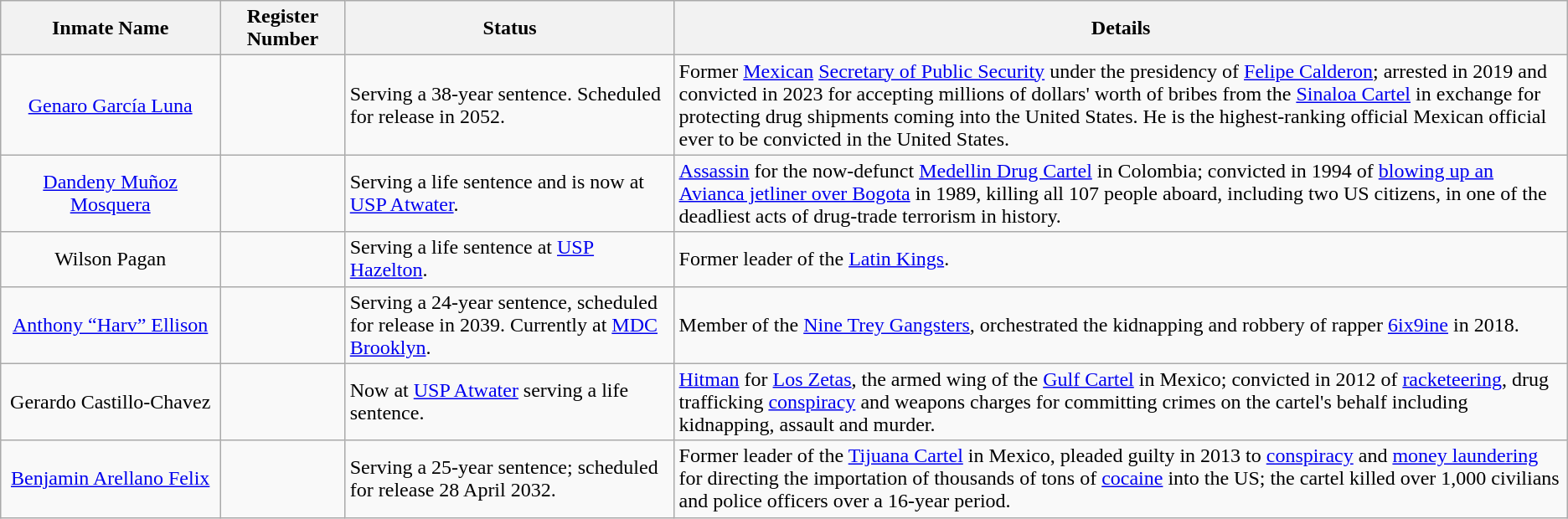<table class="wikitable sortable">
<tr>
<th width=14%>Inmate Name</th>
<th width=8%>Register Number</th>
<th width=21%>Status</th>
<th width=57%>Details</th>
</tr>
<tr>
<td style="text-align:center;"><a href='#'>Genaro García Luna</a></td>
<td style="text-align:center;"></td>
<td>Serving a 38-year sentence. Scheduled for release in 2052.</td>
<td>Former <a href='#'>Mexican</a> <a href='#'>Secretary of Public Security</a> under the presidency of <a href='#'>Felipe Calderon</a>; arrested in 2019 and convicted in 2023 for accepting millions of dollars' worth of bribes from the <a href='#'>Sinaloa Cartel</a> in exchange for protecting drug shipments coming into the United States. He is the highest-ranking official Mexican official ever to be convicted in the United States.</td>
</tr>
<tr>
<td style="text-align:center;"><a href='#'>Dandeny Muñoz Mosquera</a></td>
<td style="text-align:center;"></td>
<td>Serving a life sentence and is now at <a href='#'>USP Atwater</a>.</td>
<td><a href='#'>Assassin</a> for the now-defunct <a href='#'>Medellin Drug Cartel</a> in Colombia; convicted in 1994 of <a href='#'>blowing up an Avianca jetliner over Bogota</a> in 1989, killing all 107 people aboard, including two US citizens, in one of the deadliest acts of drug-trade terrorism in history.</td>
</tr>
<tr>
<td style="text-align:center;">Wilson Pagan</td>
<td style="text-align:center;"></td>
<td>Serving a life sentence at <a href='#'>USP Hazelton</a>.</td>
<td>Former leader of the <a href='#'>Latin Kings</a>.</td>
</tr>
<tr>
<td style="text-align:center;"><a href='#'>Anthony “Harv” Ellison</a></td>
<td style="text-align:center;"></td>
<td>Serving a 24-year sentence, scheduled for release in 2039. Currently at <a href='#'>MDC Brooklyn</a>.</td>
<td>Member of the <a href='#'>Nine Trey Gangsters</a>, orchestrated the kidnapping and robbery of rapper <a href='#'>6ix9ine</a> in 2018.</td>
</tr>
<tr>
<td style="text-align:center;">Gerardo Castillo-Chavez</td>
<td style="text-align:center;"></td>
<td>Now at <a href='#'>USP Atwater</a> serving a life sentence.</td>
<td><a href='#'>Hitman</a> for <a href='#'>Los Zetas</a>, the armed wing of the <a href='#'>Gulf Cartel</a> in Mexico; convicted in 2012 of <a href='#'>racketeering</a>, drug trafficking <a href='#'>conspiracy</a> and weapons charges for committing crimes on the cartel's behalf including kidnapping, assault and murder.</td>
</tr>
<tr>
<td style="text-align:center;"><a href='#'>Benjamin Arellano Felix</a></td>
<td style="text-align:center;"></td>
<td>Serving a 25-year sentence; scheduled for release 28 April 2032.</td>
<td>Former leader of the <a href='#'>Tijuana Cartel</a> in Mexico, pleaded guilty in 2013 to <a href='#'>conspiracy</a> and <a href='#'>money laundering</a> for directing the importation of thousands of tons of <a href='#'>cocaine</a> into the US; the cartel killed over 1,000 civilians and police officers over a 16-year period.</td>
</tr>
</table>
